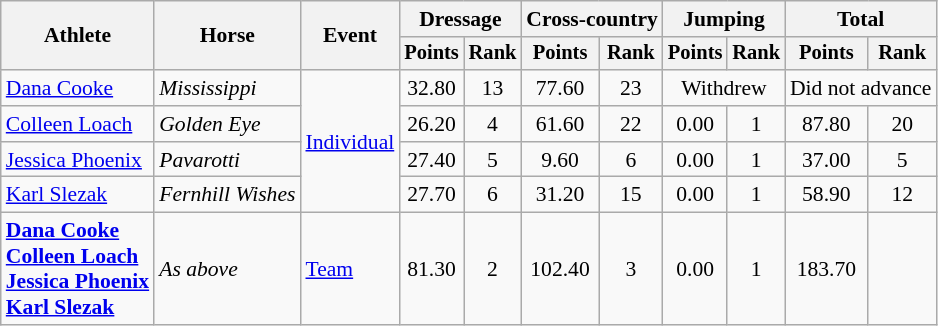<table class=wikitable style=font-size:90%;text-align:center>
<tr>
<th rowspan=2>Athlete</th>
<th rowspan=2>Horse</th>
<th rowspan=2>Event</th>
<th colspan=2>Dressage</th>
<th colspan=2>Cross-country</th>
<th colspan=2>Jumping</th>
<th colspan=2>Total</th>
</tr>
<tr style=font-size:95%>
<th>Points</th>
<th>Rank</th>
<th>Points</th>
<th>Rank</th>
<th>Points</th>
<th>Rank</th>
<th>Points</th>
<th>Rank</th>
</tr>
<tr>
<td align=left><a href='#'>Dana Cooke</a></td>
<td align=left><em>Mississippi</em></td>
<td align=left rowspan=4><a href='#'>Individual</a></td>
<td>32.80</td>
<td>13</td>
<td>77.60</td>
<td>23</td>
<td colspan=2>Withdrew</td>
<td colspan=2>Did not advance</td>
</tr>
<tr>
<td align=left><a href='#'>Colleen Loach</a></td>
<td align=left><em>Golden Eye</em></td>
<td>26.20</td>
<td>4</td>
<td>61.60</td>
<td>22</td>
<td>0.00</td>
<td>1</td>
<td>87.80</td>
<td>20</td>
</tr>
<tr>
<td align=left><a href='#'>Jessica Phoenix</a></td>
<td align=left><em>Pavarotti</em></td>
<td>27.40</td>
<td>5</td>
<td>9.60</td>
<td>6</td>
<td>0.00</td>
<td>1</td>
<td>37.00</td>
<td>5</td>
</tr>
<tr>
<td align=left><a href='#'>Karl Slezak</a></td>
<td align=left><em>Fernhill Wishes</em></td>
<td>27.70</td>
<td>6</td>
<td>31.20</td>
<td>15</td>
<td>0.00</td>
<td>1</td>
<td>58.90</td>
<td>12</td>
</tr>
<tr>
<td align=left><strong><a href='#'>Dana Cooke</a></strong><br><strong><a href='#'>Colleen Loach</a></strong><br><strong><a href='#'>Jessica Phoenix</a></strong><br><strong><a href='#'>Karl Slezak</a></strong></td>
<td align=left><em>As above</em></td>
<td align=left><a href='#'>Team</a></td>
<td>81.30</td>
<td>2</td>
<td>102.40</td>
<td>3</td>
<td>0.00</td>
<td>1</td>
<td>183.70</td>
<td></td>
</tr>
</table>
